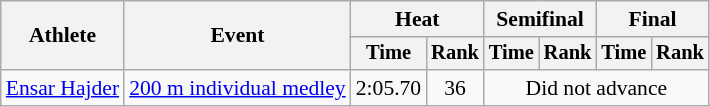<table class=wikitable style="font-size:90%">
<tr>
<th rowspan="2">Athlete</th>
<th rowspan="2">Event</th>
<th colspan="2">Heat</th>
<th colspan="2">Semifinal</th>
<th colspan="2">Final</th>
</tr>
<tr style="font-size:95%">
<th>Time</th>
<th>Rank</th>
<th>Time</th>
<th>Rank</th>
<th>Time</th>
<th>Rank</th>
</tr>
<tr align=center>
<td align=left><a href='#'>Ensar Hajder</a></td>
<td align=left><a href='#'>200 m individual medley</a></td>
<td>2:05.70</td>
<td>36</td>
<td colspan=4>Did not advance</td>
</tr>
</table>
